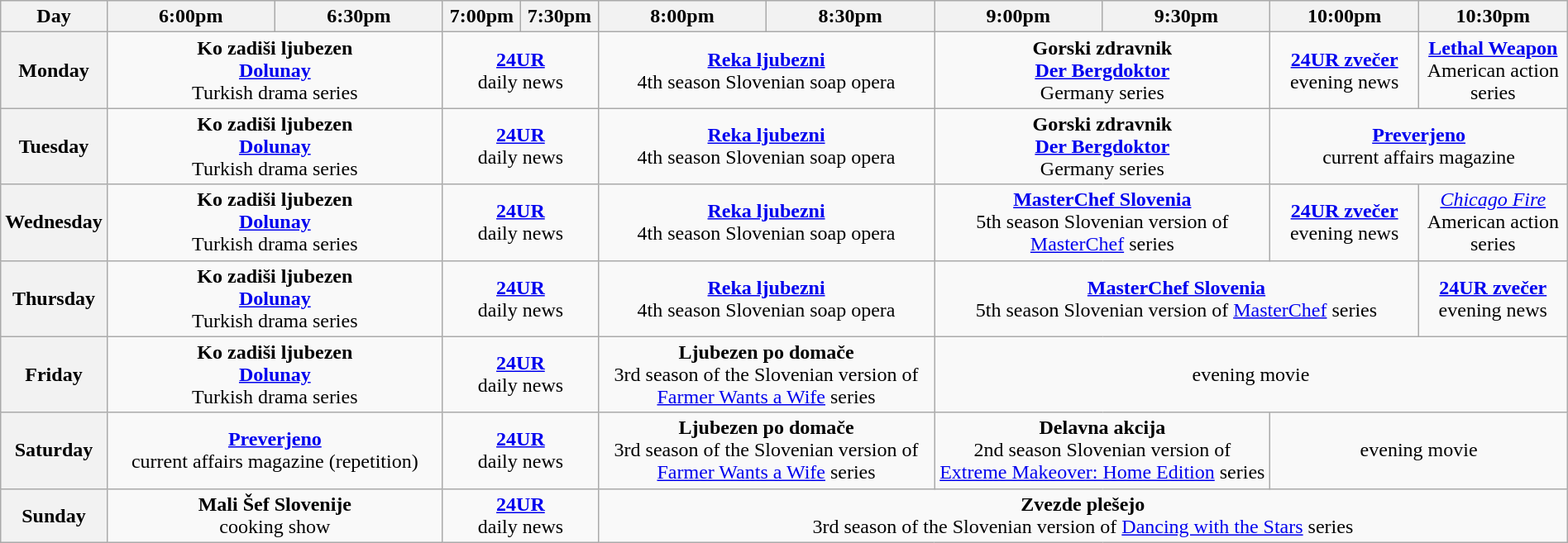<table class="wikitable" style="width:100%;margin-right:0;text-align:center">
<tr>
<th colspan="2">Day</th>
<th style="width:11.5%;">6:00pm</th>
<th style="width:11.5%;">6:30pm</th>
<th style="width:5%;">7:00pm</th>
<th style="width:5%;">7:30pm</th>
<th style="width:11.5%;">8:00pm</th>
<th style="width:11.5%;">8:30pm</th>
<th style="width:11.5%;">9:00pm</th>
<th style="width:11.5%;">9:30pm</th>
<th style="width:10%;">10:00pm</th>
<th style="width:10%;">10:30pm</th>
</tr>
<tr>
<th colspan="2"><strong>Monday</strong></th>
<td colspan="2"><strong> Ko zadiši ljubezen</strong><br><strong><a href='#'>Dolunay</a></strong><br>Turkish drama series</td>
<td colspan="2"><strong><a href='#'>24UR</a></strong><br>daily news</td>
<td colspan="2"><strong><a href='#'>Reka ljubezni</a></strong><br>4th season Slovenian soap opera</td>
<td colspan="2"><strong>Gorski zdravnik</strong><br><strong><a href='#'>Der Bergdoktor</a></strong><br>Germany series</td>
<td><strong><a href='#'>24UR zvečer</a></strong><br>evening news</td>
<td><strong><a href='#'>Lethal Weapon</a></strong><br>American action series</td>
</tr>
<tr>
<th colspan="2"><strong>Tuesday</strong></th>
<td colspan="2"><strong> Ko zadiši ljubezen</strong><br><strong><a href='#'>Dolunay</a></strong><br>Turkish drama series</td>
<td colspan="2"><strong> <a href='#'>24UR</a></strong><br>daily news</td>
<td colspan="2"><strong> <a href='#'>Reka ljubezni</a></strong><br>4th season Slovenian soap opera</td>
<td colspan="2"><strong> Gorski zdravnik</strong><br><strong><a href='#'>Der Bergdoktor</a></strong><br>Germany series</td>
<td colspan="2"><strong> <a href='#'>Preverjeno</a></strong><br>current affairs magazine</td>
</tr>
<tr>
<th colspan="2"><strong>Wednesday</strong></th>
<td colspan="2"><strong> Ko zadiši ljubezen</strong><br><strong><a href='#'>Dolunay</a></strong><br>Turkish drama series</td>
<td colspan="2"><strong> <a href='#'>24UR</a></strong><br>daily news</td>
<td colspan="2"><strong> <a href='#'>Reka ljubezni</a></strong><br>4th season Slovenian soap opera</td>
<td colspan="2"><strong> <a href='#'>MasterChef Slovenia</a></strong><br>5th season Slovenian version of <a href='#'>MasterChef</a> series</td>
<td><strong><a href='#'>24UR zvečer</a></strong><br>evening news</td>
<td><em> <a href='#'>Chicago Fire</a></em><br>American action series</td>
</tr>
<tr>
<th colspan="2"><strong>Thursday</strong></th>
<td colspan="2"><strong> Ko zadiši ljubezen</strong><br><strong><a href='#'>Dolunay</a></strong><br>Turkish drama series</td>
<td colspan="2"><strong> <a href='#'>24UR</a></strong><br>daily news</td>
<td colspan="2"><strong> <a href='#'>Reka ljubezni</a></strong><br>4th season Slovenian soap opera</td>
<td colspan="3"><strong> <a href='#'>MasterChef Slovenia</a></strong><br>5th season Slovenian version of <a href='#'>MasterChef</a> series</td>
<td><strong><a href='#'>24UR zvečer</a></strong><br>evening news</td>
</tr>
<tr>
<th colspan="2"><strong>Friday</strong></th>
<td colspan="2"><strong> Ko zadiši ljubezen</strong><br><strong><a href='#'>Dolunay</a></strong><br>Turkish drama series</td>
<td colspan="2"><strong> <a href='#'>24UR</a></strong><br>daily news</td>
<td colspan="2"><strong>Ljubezen po domače</strong><br>3rd season of the Slovenian version of <a href='#'>Farmer Wants a Wife</a> series</td>
<td colspan="4">evening movie</td>
</tr>
<tr>
<th colspan="2"><strong>Saturday</strong></th>
<td colspan="2"><strong> <a href='#'>Preverjeno</a></strong><br>current affairs magazine (repetition)</td>
<td colspan="2"><strong><a href='#'>24UR</a></strong><br>daily news</td>
<td colspan="2"><strong>Ljubezen po domače</strong><br>3rd season of the Slovenian version of <a href='#'>Farmer Wants a Wife</a> series</td>
<td colspan="2"><strong>Delavna akcija</strong><br>2nd season Slovenian version of <a href='#'>Extreme Makeover: Home Edition</a> series</td>
<td colspan="2">evening movie</td>
</tr>
<tr>
<th colspan="2"><strong>Sunday</strong></th>
<td colspan="2"><strong>Mali Šef Slovenije</strong><br>cooking show</td>
<td colspan="2"><strong><a href='#'>24UR</a></strong><br>daily news</td>
<td colspan="6"><strong>Zvezde plešejo</strong><br>3rd season of the Slovenian version of <a href='#'>Dancing with the Stars</a> series</td>
</tr>
</table>
